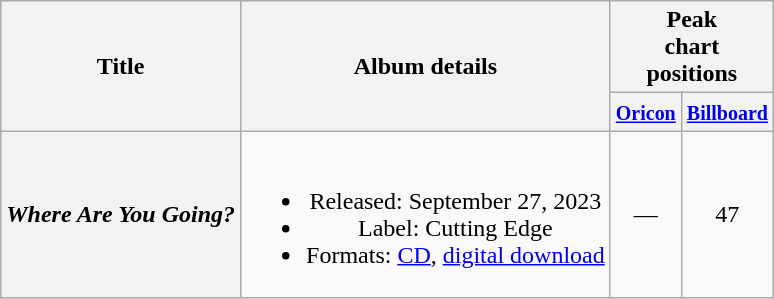<table class="wikitable plainrowheaders" style="text-align:center;">
<tr>
<th scope="col" rowspan="2">Title</th>
<th scope="col" rowspan="2">Album details</th>
<th scope="col" colspan="2">Peak <br> chart <br> positions</th>
</tr>
<tr>
<th scope="col"><small><a href='#'>Oricon</a></small><br></th>
<th scope="col" colspan="1"><small><a href='#'>Billboard</a></small><br></th>
</tr>
<tr>
<th scope="row"><em>Where Are You Going?</em></th>
<td><br><ul><li>Released: September 27, 2023</li><li>Label: Cutting Edge</li><li>Formats: <a href='#'>CD</a>, <a href='#'>digital download</a></li></ul></td>
<td>—</td>
<td>47</td>
</tr>
</table>
